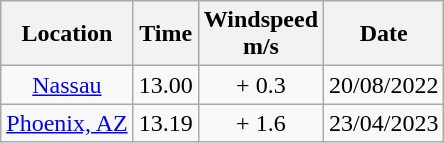<table class="wikitable" style= "text-align: center">
<tr>
<th>Location</th>
<th>Time</th>
<th>Windspeed<br>m/s</th>
<th>Date</th>
</tr>
<tr>
<td><a href='#'>Nassau</a></td>
<td>13.00</td>
<td>+ 0.3</td>
<td>20/08/2022</td>
</tr>
<tr>
<td><a href='#'>Phoenix, AZ</a></td>
<td>13.19</td>
<td>+ 1.6</td>
<td>23/04/2023</td>
</tr>
</table>
